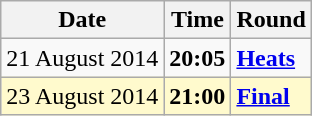<table class="wikitable">
<tr>
<th>Date</th>
<th>Time</th>
<th>Round</th>
</tr>
<tr>
<td>21 August 2014</td>
<td><strong>20:05</strong></td>
<td><strong><a href='#'>Heats</a></strong></td>
</tr>
<tr style=background:lemonchiffon>
<td>23 August 2014</td>
<td><strong>21:00</strong></td>
<td><strong><a href='#'>Final</a></strong></td>
</tr>
</table>
